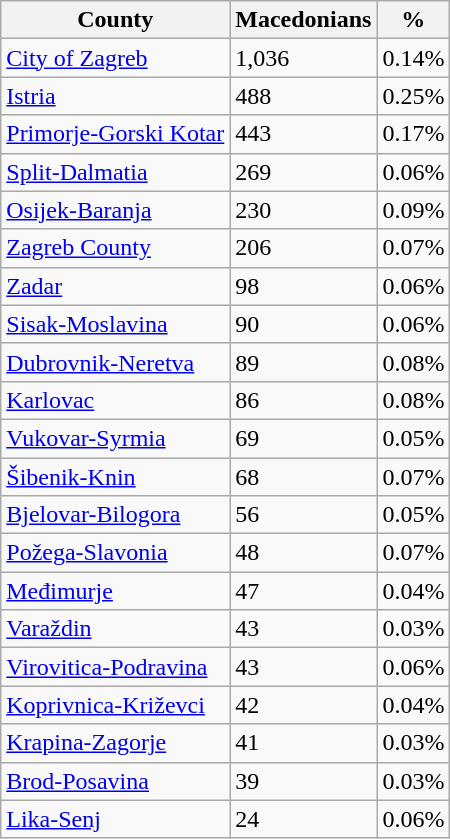<table class="wikitable sortable">
<tr>
<th>County</th>
<th>Macedonians</th>
<th>%</th>
</tr>
<tr>
<td><a href='#'>City of Zagreb</a></td>
<td>1,036</td>
<td>0.14%</td>
</tr>
<tr>
<td><a href='#'>Istria</a></td>
<td>488</td>
<td>0.25%</td>
</tr>
<tr>
<td><a href='#'>Primorje-Gorski Kotar</a></td>
<td>443</td>
<td>0.17%</td>
</tr>
<tr>
<td><a href='#'>Split-Dalmatia</a></td>
<td>269</td>
<td>0.06%</td>
</tr>
<tr>
<td><a href='#'>Osijek-Baranja</a></td>
<td>230</td>
<td>0.09%</td>
</tr>
<tr>
<td><a href='#'>Zagreb County</a></td>
<td>206</td>
<td>0.07%</td>
</tr>
<tr>
<td><a href='#'>Zadar</a></td>
<td>98</td>
<td>0.06%</td>
</tr>
<tr>
<td><a href='#'>Sisak-Moslavina</a></td>
<td>90</td>
<td>0.06%</td>
</tr>
<tr>
<td><a href='#'>Dubrovnik-Neretva</a></td>
<td>89</td>
<td>0.08%</td>
</tr>
<tr>
<td><a href='#'>Karlovac</a></td>
<td>86</td>
<td>0.08%</td>
</tr>
<tr>
<td><a href='#'>Vukovar-Syrmia</a></td>
<td>69</td>
<td>0.05%</td>
</tr>
<tr>
<td><a href='#'>Šibenik-Knin</a></td>
<td>68</td>
<td>0.07%</td>
</tr>
<tr>
<td><a href='#'>Bjelovar-Bilogora</a></td>
<td>56</td>
<td>0.05%</td>
</tr>
<tr>
<td><a href='#'>Požega-Slavonia</a></td>
<td>48</td>
<td>0.07%</td>
</tr>
<tr>
<td><a href='#'>Međimurje</a></td>
<td>47</td>
<td>0.04%</td>
</tr>
<tr>
<td><a href='#'>Varaždin</a></td>
<td>43</td>
<td>0.03%</td>
</tr>
<tr>
<td><a href='#'>Virovitica-Podravina</a></td>
<td>43</td>
<td>0.06%</td>
</tr>
<tr>
<td><a href='#'>Koprivnica-Križevci</a></td>
<td>42</td>
<td>0.04%</td>
</tr>
<tr>
<td><a href='#'>Krapina-Zagorje</a></td>
<td>41</td>
<td>0.03%</td>
</tr>
<tr>
<td><a href='#'>Brod-Posavina</a></td>
<td>39</td>
<td>0.03%</td>
</tr>
<tr>
<td><a href='#'>Lika-Senj</a></td>
<td>24</td>
<td>0.06%</td>
</tr>
</table>
